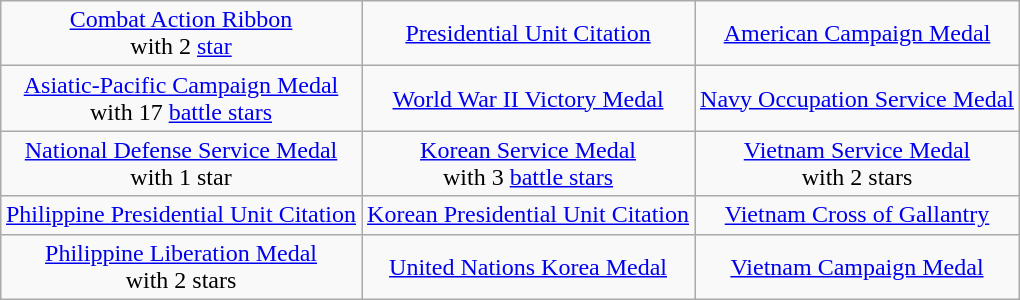<table class="wikitable" style="margin:1em auto; text-align:center;">
<tr>
<td><a href='#'>Combat Action Ribbon</a> <br>with 2 <a href='#'>star</a></td>
<td><a href='#'>Presidential Unit Citation</a></td>
<td><a href='#'>American Campaign Medal</a></td>
</tr>
<tr>
<td><a href='#'>Asiatic-Pacific Campaign Medal</a> <br>with 17 <a href='#'>battle stars</a></td>
<td><a href='#'>World War II Victory Medal</a></td>
<td><a href='#'>Navy Occupation Service Medal</a></td>
</tr>
<tr>
<td><a href='#'>National Defense Service Medal</a> <br>with 1 star</td>
<td><a href='#'>Korean Service Medal</a> <br>with 3 <a href='#'>battle stars</a></td>
<td><a href='#'>Vietnam Service Medal</a><br> with 2 stars</td>
</tr>
<tr>
<td><a href='#'>Philippine Presidential Unit Citation</a></td>
<td><a href='#'>Korean Presidential Unit Citation</a></td>
<td><a href='#'>Vietnam Cross of Gallantry</a></td>
</tr>
<tr>
<td><a href='#'>Philippine Liberation Medal</a> <br>with 2 stars</td>
<td><a href='#'>United Nations Korea Medal</a></td>
<td><a href='#'>Vietnam Campaign Medal</a></td>
</tr>
</table>
